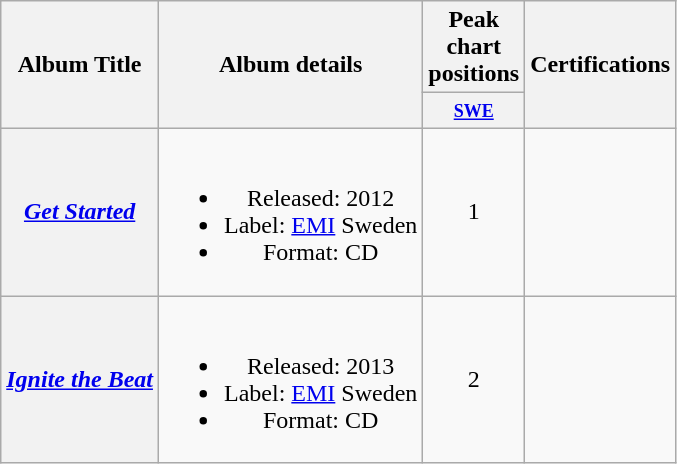<table class="wikitable plainrowheaders" style="text-align:center;">
<tr>
<th scope="col" rowspan="2">Album Title</th>
<th scope="col" rowspan="2">Album details</th>
<th scope="col">Peak chart positions</th>
<th scope="col" rowspan="2">Certifications</th>
</tr>
<tr>
<th scope="col" style="width:3em;font-size:90%;"><small><a href='#'>SWE</a></small><br></th>
</tr>
<tr>
<th scope="row"><em><a href='#'>Get Started</a></em></th>
<td><br><ul><li>Released: 2012</li><li>Label: <a href='#'>EMI</a> Sweden</li><li>Format: CD</li></ul></td>
<td style="text-align:center;">1</td>
<td align="left"></td>
</tr>
<tr>
<th scope="row"><em><a href='#'>Ignite the Beat</a></em></th>
<td><br><ul><li>Released: 2013</li><li>Label: <a href='#'>EMI</a> Sweden</li><li>Format: CD</li></ul></td>
<td style="text-align:center;">2</td>
<td align="left"></td>
</tr>
</table>
